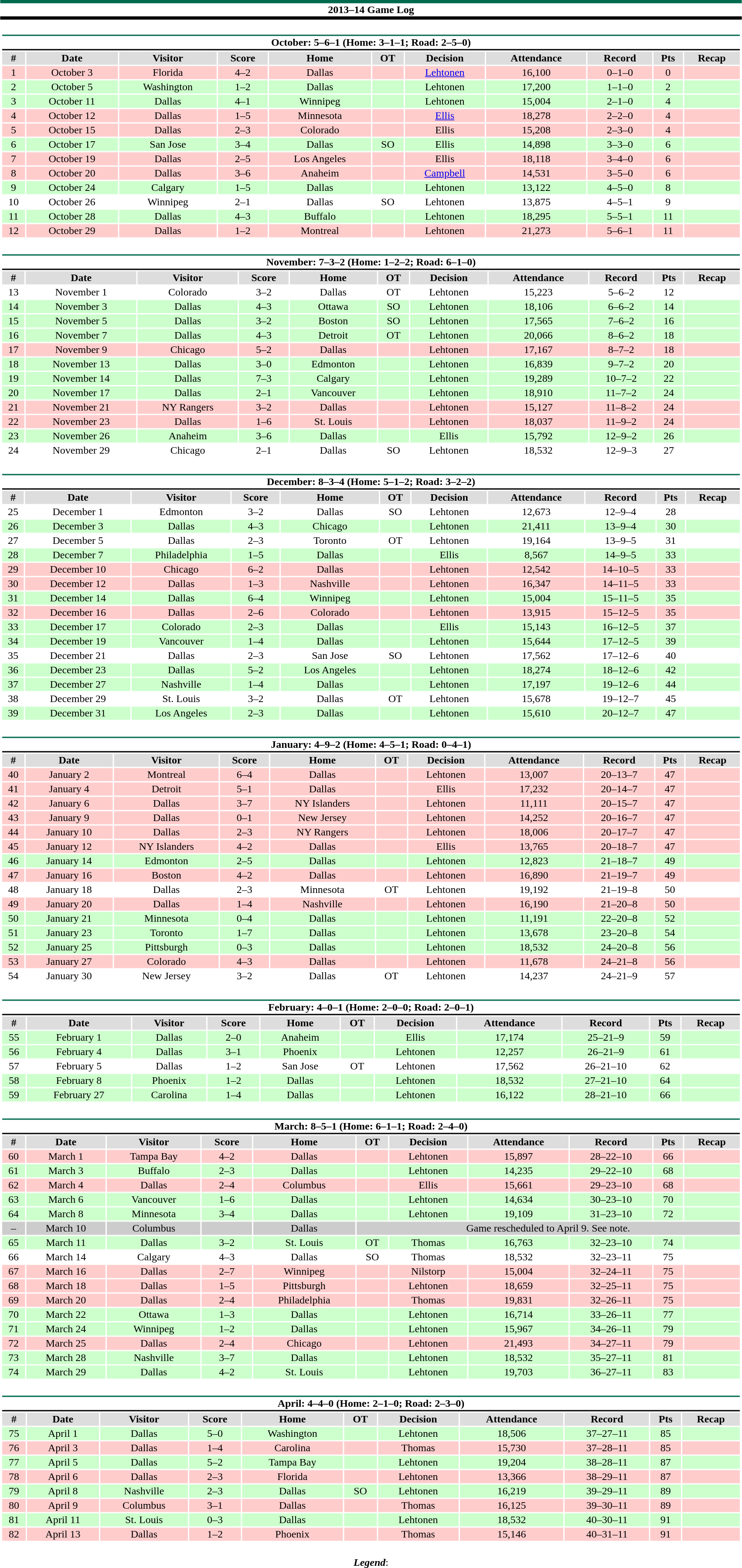<table class="toccolours"  style="width:90%; clear:both; margin:1.5em auto; text-align:center;">
<tr>
<th colspan="11" style="background:#fff; border-top:#006A4E 5px solid; border-bottom:#000 5px solid;">2013–14 Game Log</th>
</tr>
<tr>
<td colspan=11><br><table class="toccolours collapsible collapsed" style="width:100%;">
<tr>
<th colspan="11" style="background:#fff; border-top:#006A4E 2px solid; border-bottom:#000 2px solid;">October: 5–6–1 (Home: 3–1–1; Road: 2–5–0)</th>
</tr>
<tr style="text-align:center; background:#ddd;">
<th>#</th>
<th>Date</th>
<th>Visitor</th>
<th>Score</th>
<th>Home</th>
<th>OT</th>
<th>Decision</th>
<th>Attendance</th>
<th>Record</th>
<th>Pts</th>
<th>Recap</th>
</tr>
<tr style="text-align:center; background:#fcc;">
<td>1</td>
<td>October 3</td>
<td>Florida</td>
<td>4–2</td>
<td>Dallas</td>
<td></td>
<td><a href='#'>Lehtonen</a></td>
<td>16,100</td>
<td>0–1–0</td>
<td>0</td>
<td></td>
</tr>
<tr style="text-align:center; background:#cfc;">
<td>2</td>
<td>October 5</td>
<td>Washington</td>
<td>1–2</td>
<td>Dallas</td>
<td></td>
<td>Lehtonen</td>
<td>17,200</td>
<td>1–1–0</td>
<td>2</td>
<td></td>
</tr>
<tr style="text-align:center; background:#cfc;">
<td>3</td>
<td>October 11</td>
<td>Dallas</td>
<td>4–1</td>
<td>Winnipeg</td>
<td></td>
<td>Lehtonen</td>
<td>15,004</td>
<td>2–1–0</td>
<td>4</td>
<td></td>
</tr>
<tr style="text-align:center; background:#fcc;">
<td>4</td>
<td>October 12</td>
<td>Dallas</td>
<td>1–5</td>
<td>Minnesota</td>
<td></td>
<td><a href='#'>Ellis</a></td>
<td>18,278</td>
<td>2–2–0</td>
<td>4</td>
<td></td>
</tr>
<tr style="text-align:center; background:#fcc;">
<td>5</td>
<td>October 15</td>
<td>Dallas</td>
<td>2–3</td>
<td>Colorado</td>
<td></td>
<td>Ellis</td>
<td>15,208</td>
<td>2–3–0</td>
<td>4</td>
<td></td>
</tr>
<tr style="text-align:center; background:#cfc;">
<td>6</td>
<td>October 17</td>
<td>San Jose</td>
<td>3–4</td>
<td>Dallas</td>
<td>SO</td>
<td>Ellis</td>
<td>14,898</td>
<td>3–3–0</td>
<td>6</td>
<td></td>
</tr>
<tr style="text-align:center; background:#fcc;">
<td>7</td>
<td>October 19</td>
<td>Dallas</td>
<td>2–5</td>
<td>Los Angeles</td>
<td></td>
<td>Ellis</td>
<td>18,118</td>
<td>3–4–0</td>
<td>6</td>
<td></td>
</tr>
<tr style="text-align:center; background:#fcc;">
<td>8</td>
<td>October 20</td>
<td>Dallas</td>
<td>3–6</td>
<td>Anaheim</td>
<td></td>
<td><a href='#'>Campbell</a></td>
<td>14,531</td>
<td>3–5–0</td>
<td>6</td>
<td></td>
</tr>
<tr style="text-align:center; background:#cfc;">
<td>9</td>
<td>October 24</td>
<td>Calgary</td>
<td>1–5</td>
<td>Dallas</td>
<td></td>
<td>Lehtonen</td>
<td>13,122</td>
<td>4–5–0</td>
<td>8</td>
<td></td>
</tr>
<tr style="text-align:center; background:#fff;">
<td>10</td>
<td>October 26</td>
<td>Winnipeg</td>
<td>2–1</td>
<td>Dallas</td>
<td>SO</td>
<td>Lehtonen</td>
<td>13,875</td>
<td>4–5–1</td>
<td>9</td>
<td></td>
</tr>
<tr style="text-align:center; background:#cfc;">
<td>11</td>
<td>October 28</td>
<td>Dallas</td>
<td>4–3</td>
<td>Buffalo</td>
<td></td>
<td>Lehtonen</td>
<td>18,295</td>
<td>5–5–1</td>
<td>11</td>
<td></td>
</tr>
<tr style="text-align:center; background:#fcc;">
<td>12</td>
<td>October 29</td>
<td>Dallas</td>
<td>1–2</td>
<td>Montreal</td>
<td></td>
<td>Lehtonen</td>
<td>21,273</td>
<td>5–6–1</td>
<td>11</td>
<td></td>
</tr>
</table>
</td>
</tr>
<tr>
<td colspan=11><br><table class="toccolours collapsible collapsed" style="width:100%;">
<tr>
<th colspan="11" style="background:#fff; border-top:#006A4E 2px solid; border-bottom:#000 2px solid;">November: 7–3–2 (Home: 1–2–2; Road: 6–1–0)</th>
</tr>
<tr style="text-align:center; background:#ddd;">
<th>#</th>
<th>Date</th>
<th>Visitor</th>
<th>Score</th>
<th>Home</th>
<th>OT</th>
<th>Decision</th>
<th>Attendance</th>
<th>Record</th>
<th>Pts</th>
<th>Recap</th>
</tr>
<tr style="text-align:center; background:#fff;">
<td>13</td>
<td>November 1</td>
<td>Colorado</td>
<td>3–2</td>
<td>Dallas</td>
<td>OT</td>
<td>Lehtonen</td>
<td>15,223</td>
<td>5–6–2</td>
<td>12</td>
<td></td>
</tr>
<tr style="text-align:center; background:#cfc;">
<td>14</td>
<td>November 3</td>
<td>Dallas</td>
<td>4–3</td>
<td>Ottawa</td>
<td>SO</td>
<td>Lehtonen</td>
<td>18,106</td>
<td>6–6–2</td>
<td>14</td>
<td></td>
</tr>
<tr style="text-align:center; background:#cfc;">
<td>15</td>
<td>November 5</td>
<td>Dallas</td>
<td>3–2</td>
<td>Boston</td>
<td>SO</td>
<td>Lehtonen</td>
<td>17,565</td>
<td>7–6–2</td>
<td>16</td>
<td></td>
</tr>
<tr style="text-align:center; background:#cfc;">
<td>16</td>
<td>November 7</td>
<td>Dallas</td>
<td>4–3</td>
<td>Detroit</td>
<td>OT</td>
<td>Lehtonen</td>
<td>20,066</td>
<td>8–6–2</td>
<td>18</td>
<td></td>
</tr>
<tr style="text-align:center; background:#fcc;">
<td>17</td>
<td>November 9</td>
<td>Chicago</td>
<td>5–2</td>
<td>Dallas</td>
<td></td>
<td>Lehtonen</td>
<td>17,167</td>
<td>8–7–2</td>
<td>18</td>
<td></td>
</tr>
<tr style="text-align:center; background:#cfc;">
<td>18</td>
<td>November 13</td>
<td>Dallas</td>
<td>3–0</td>
<td>Edmonton</td>
<td></td>
<td>Lehtonen</td>
<td>16,839</td>
<td>9–7–2</td>
<td>20</td>
<td></td>
</tr>
<tr style="text-align:center; background:#cfc;">
<td>19</td>
<td>November 14</td>
<td>Dallas</td>
<td>7–3</td>
<td>Calgary</td>
<td></td>
<td>Lehtonen</td>
<td>19,289</td>
<td>10–7–2</td>
<td>22</td>
<td></td>
</tr>
<tr style="text-align:center; background:#cfc;">
<td>20</td>
<td>November 17</td>
<td>Dallas</td>
<td>2–1</td>
<td>Vancouver</td>
<td></td>
<td>Lehtonen</td>
<td>18,910</td>
<td>11–7–2</td>
<td>24</td>
<td></td>
</tr>
<tr style="text-align:center; background:#fcc;">
<td>21</td>
<td>November 21</td>
<td>NY Rangers</td>
<td>3–2</td>
<td>Dallas</td>
<td></td>
<td>Lehtonen</td>
<td>15,127</td>
<td>11–8–2</td>
<td>24</td>
<td></td>
</tr>
<tr style="text-align:center; background:#fcc;">
<td>22</td>
<td>November 23</td>
<td>Dallas</td>
<td>1–6</td>
<td>St. Louis</td>
<td></td>
<td>Lehtonen</td>
<td>18,037</td>
<td>11–9–2</td>
<td>24</td>
<td></td>
</tr>
<tr style="text-align:center; background:#cfc;">
<td>23</td>
<td>November 26</td>
<td>Anaheim</td>
<td>3–6</td>
<td>Dallas</td>
<td></td>
<td>Ellis</td>
<td>15,792</td>
<td>12–9–2</td>
<td>26</td>
<td></td>
</tr>
<tr style="text-align:center; background:#fff;">
<td>24</td>
<td>November 29</td>
<td>Chicago</td>
<td>2–1</td>
<td>Dallas</td>
<td>SO</td>
<td>Lehtonen</td>
<td>18,532</td>
<td>12–9–3</td>
<td>27</td>
<td></td>
</tr>
</table>
</td>
</tr>
<tr>
<td colspan=11><br><table class="toccolours collapsible collapsed" style="width:100%;">
<tr>
<th colspan="11" style="background:#fff; border-top:#006A4E 2px solid; border-bottom:#000 2px solid;">December: 8–3–4 (Home: 5–1–2; Road: 3–2–2)</th>
</tr>
<tr style="text-align:center; background:#ddd;">
<th>#</th>
<th>Date</th>
<th>Visitor</th>
<th>Score</th>
<th>Home</th>
<th>OT</th>
<th>Decision</th>
<th>Attendance</th>
<th>Record</th>
<th>Pts</th>
<th>Recap</th>
</tr>
<tr style="text-align:center; background:#fff;">
<td>25</td>
<td>December 1</td>
<td>Edmonton</td>
<td>3–2</td>
<td>Dallas</td>
<td>SO</td>
<td>Lehtonen</td>
<td>12,673</td>
<td>12–9–4</td>
<td>28</td>
<td></td>
</tr>
<tr style="text-align:center; background:#cfc;">
<td>26</td>
<td>December 3</td>
<td>Dallas</td>
<td>4–3</td>
<td>Chicago</td>
<td></td>
<td>Lehtonen</td>
<td>21,411</td>
<td>13–9–4</td>
<td>30</td>
<td></td>
</tr>
<tr style="text-align:center; background:#fff;">
<td>27</td>
<td>December 5</td>
<td>Dallas</td>
<td>2–3</td>
<td>Toronto</td>
<td>OT</td>
<td>Lehtonen</td>
<td>19,164</td>
<td>13–9–5</td>
<td>31</td>
<td></td>
</tr>
<tr style="text-align:center; background:#cfc;">
<td>28</td>
<td>December 7</td>
<td>Philadelphia</td>
<td>1–5</td>
<td>Dallas</td>
<td></td>
<td>Ellis</td>
<td>8,567</td>
<td>14–9–5</td>
<td>33</td>
<td></td>
</tr>
<tr style="text-align:center; background:#fcc;">
<td>29</td>
<td>December 10</td>
<td>Chicago</td>
<td>6–2</td>
<td>Dallas</td>
<td></td>
<td>Lehtonen</td>
<td>12,542</td>
<td>14–10–5</td>
<td>33</td>
<td></td>
</tr>
<tr style="text-align:center; background:#fcc;">
<td>30</td>
<td>December 12</td>
<td>Dallas</td>
<td>1–3</td>
<td>Nashville</td>
<td></td>
<td>Lehtonen</td>
<td>16,347</td>
<td>14–11–5</td>
<td>33</td>
<td></td>
</tr>
<tr style="text-align:center; background:#cfc;">
<td>31</td>
<td>December 14</td>
<td>Dallas</td>
<td>6–4</td>
<td>Winnipeg</td>
<td></td>
<td>Lehtonen</td>
<td>15,004</td>
<td>15–11–5</td>
<td>35</td>
<td></td>
</tr>
<tr style="text-align:center; background:#fcc;">
<td>32</td>
<td>December 16</td>
<td>Dallas</td>
<td>2–6</td>
<td>Colorado</td>
<td></td>
<td>Lehtonen</td>
<td>13,915</td>
<td>15–12–5</td>
<td>35</td>
<td></td>
</tr>
<tr style="text-align:center; background:#cfc;">
<td>33</td>
<td>December 17</td>
<td>Colorado</td>
<td>2–3</td>
<td>Dallas</td>
<td></td>
<td>Ellis</td>
<td>15,143</td>
<td>16–12–5</td>
<td>37</td>
<td></td>
</tr>
<tr style="text-align:center; background:#cfc;">
<td>34</td>
<td>December 19</td>
<td>Vancouver</td>
<td>1–4</td>
<td>Dallas</td>
<td></td>
<td>Lehtonen</td>
<td>15,644</td>
<td>17–12–5</td>
<td>39</td>
<td></td>
</tr>
<tr style="text-align:center; background:#fff;">
<td>35</td>
<td>December 21</td>
<td>Dallas</td>
<td>2–3</td>
<td>San Jose</td>
<td>SO</td>
<td>Lehtonen</td>
<td>17,562</td>
<td>17–12–6</td>
<td>40</td>
<td></td>
</tr>
<tr style="text-align:center; background:#cfc;">
<td>36</td>
<td>December 23</td>
<td>Dallas</td>
<td>5–2</td>
<td>Los Angeles</td>
<td></td>
<td>Lehtonen</td>
<td>18,274</td>
<td>18–12–6</td>
<td>42</td>
<td></td>
</tr>
<tr style="text-align:center; background:#cfc;">
<td>37</td>
<td>December 27</td>
<td>Nashville</td>
<td>1–4</td>
<td>Dallas</td>
<td></td>
<td>Lehtonen</td>
<td>17,197</td>
<td>19–12–6</td>
<td>44</td>
<td></td>
</tr>
<tr style="text-align:center; background:#fff;">
<td>38</td>
<td>December 29</td>
<td>St. Louis</td>
<td>3–2</td>
<td>Dallas</td>
<td>OT</td>
<td>Lehtonen</td>
<td>15,678</td>
<td>19–12–7</td>
<td>45</td>
<td></td>
</tr>
<tr style="text-align:center; background:#cfc;">
<td>39</td>
<td>December 31</td>
<td>Los Angeles</td>
<td>2–3</td>
<td>Dallas</td>
<td></td>
<td>Lehtonen</td>
<td>15,610</td>
<td>20–12–7</td>
<td>47</td>
<td></td>
</tr>
</table>
</td>
</tr>
<tr>
<td colspan=11><br><table class="toccolours collapsible collapsed" style="width:100%;">
<tr>
<th colspan="11" style="background:#fff; border-top:#006A4E 2px solid; border-bottom:#000 2px solid;">January: 4–9–2 (Home: 4–5–1; Road: 0–4–1)</th>
</tr>
<tr style="text-align:center; background:#ddd;">
<th>#</th>
<th>Date</th>
<th>Visitor</th>
<th>Score</th>
<th>Home</th>
<th>OT</th>
<th>Decision</th>
<th>Attendance</th>
<th>Record</th>
<th>Pts</th>
<th>Recap</th>
</tr>
<tr style="text-align:center; background:#fcc;">
<td>40</td>
<td>January 2</td>
<td>Montreal</td>
<td>6–4</td>
<td>Dallas</td>
<td></td>
<td>Lehtonen</td>
<td>13,007</td>
<td>20–13–7</td>
<td>47</td>
<td></td>
</tr>
<tr style="text-align:center; background:#fcc;">
<td>41</td>
<td>January 4</td>
<td>Detroit</td>
<td>5–1</td>
<td>Dallas</td>
<td></td>
<td>Ellis</td>
<td>17,232</td>
<td>20–14–7</td>
<td>47</td>
<td></td>
</tr>
<tr style="text-align:center; background:#fcc;">
<td>42</td>
<td>January 6</td>
<td>Dallas</td>
<td>3–7</td>
<td>NY Islanders</td>
<td></td>
<td>Lehtonen</td>
<td>11,111</td>
<td>20–15–7</td>
<td>47</td>
<td></td>
</tr>
<tr style="text-align:center; background:#fcc;">
<td>43</td>
<td>January 9</td>
<td>Dallas</td>
<td>0–1</td>
<td>New Jersey</td>
<td></td>
<td>Lehtonen</td>
<td>14,252</td>
<td>20–16–7</td>
<td>47</td>
<td></td>
</tr>
<tr style="text-align:center; background:#fcc;">
<td>44</td>
<td>January 10</td>
<td>Dallas</td>
<td>2–3</td>
<td>NY Rangers</td>
<td></td>
<td>Lehtonen</td>
<td>18,006</td>
<td>20–17–7</td>
<td>47</td>
<td></td>
</tr>
<tr style="text-align:center; background:#fcc;">
<td>45</td>
<td>January 12</td>
<td>NY Islanders</td>
<td>4–2</td>
<td>Dallas</td>
<td></td>
<td>Ellis</td>
<td>13,765</td>
<td>20–18–7</td>
<td>47</td>
<td></td>
</tr>
<tr style="text-align:center; background:#cfc;">
<td>46</td>
<td>January 14</td>
<td>Edmonton</td>
<td>2–5</td>
<td>Dallas</td>
<td></td>
<td>Lehtonen</td>
<td>12,823</td>
<td>21–18–7</td>
<td>49</td>
<td></td>
</tr>
<tr style="text-align:center; background:#fcc;">
<td>47</td>
<td>January 16</td>
<td>Boston</td>
<td>4–2</td>
<td>Dallas</td>
<td></td>
<td>Lehtonen</td>
<td>16,890</td>
<td>21–19–7</td>
<td>49</td>
<td></td>
</tr>
<tr style="text-align:center; background:#fff;">
<td>48</td>
<td>January 18</td>
<td>Dallas</td>
<td>2–3</td>
<td>Minnesota</td>
<td>OT</td>
<td>Lehtonen</td>
<td>19,192</td>
<td>21–19–8</td>
<td>50</td>
<td></td>
</tr>
<tr style="text-align:center; background:#fcc;">
<td>49</td>
<td>January 20</td>
<td>Dallas</td>
<td>1–4</td>
<td>Nashville</td>
<td></td>
<td>Lehtonen</td>
<td>16,190</td>
<td>21–20–8</td>
<td>50</td>
<td></td>
</tr>
<tr style="text-align:center; background:#cfc;">
<td>50</td>
<td>January 21</td>
<td>Minnesota</td>
<td>0–4</td>
<td>Dallas</td>
<td></td>
<td>Lehtonen</td>
<td>11,191</td>
<td>22–20–8</td>
<td>52</td>
<td></td>
</tr>
<tr style="text-align:center; background:#cfc;">
<td>51</td>
<td>January 23</td>
<td>Toronto</td>
<td>1–7</td>
<td>Dallas</td>
<td></td>
<td>Lehtonen</td>
<td>13,678</td>
<td>23–20–8</td>
<td>54</td>
<td></td>
</tr>
<tr style="text-align:center; background:#cfc;">
<td>52</td>
<td>January 25</td>
<td>Pittsburgh</td>
<td>0–3</td>
<td>Dallas</td>
<td></td>
<td>Lehtonen</td>
<td>18,532</td>
<td>24–20–8</td>
<td>56</td>
<td></td>
</tr>
<tr style="text-align:center;  background:#fcc;">
<td>53</td>
<td>January 27</td>
<td>Colorado</td>
<td>4–3</td>
<td>Dallas</td>
<td></td>
<td>Lehtonen</td>
<td>11,678</td>
<td>24–21–8</td>
<td>56</td>
<td></td>
</tr>
<tr style="text-align:center; background:#fff;">
<td>54</td>
<td>January 30</td>
<td>New Jersey</td>
<td>3–2</td>
<td>Dallas</td>
<td>OT</td>
<td>Lehtonen</td>
<td>14,237</td>
<td>24–21–9</td>
<td>57</td>
<td></td>
</tr>
</table>
</td>
</tr>
<tr>
<td colspan=11><br><table class="toccolours collapsible collapsed" style="width:100%;">
<tr>
<th colspan="11" style="background:#fff; border-top:#006A4E 2px solid; border-bottom:#000 2px solid;">February: 4–0–1 (Home: 2–0–0; Road: 2–0–1)</th>
</tr>
<tr style="text-align:center; background:#ddd;">
<th>#</th>
<th>Date</th>
<th>Visitor</th>
<th>Score</th>
<th>Home</th>
<th>OT</th>
<th>Decision</th>
<th>Attendance</th>
<th>Record</th>
<th>Pts</th>
<th>Recap</th>
</tr>
<tr style="text-align:center; background:#cfc;">
<td>55</td>
<td>February 1</td>
<td>Dallas</td>
<td>2–0</td>
<td>Anaheim</td>
<td></td>
<td>Ellis</td>
<td>17,174</td>
<td>25–21–9</td>
<td>59</td>
<td></td>
</tr>
<tr style="text-align:center; background:#cfc;">
<td>56</td>
<td>February 4</td>
<td>Dallas</td>
<td>3–1</td>
<td>Phoenix</td>
<td></td>
<td>Lehtonen</td>
<td>12,257</td>
<td>26–21–9</td>
<td>61</td>
<td></td>
</tr>
<tr style="text-align:center; background:#fff;">
<td>57</td>
<td>February 5</td>
<td>Dallas</td>
<td>1–2</td>
<td>San Jose</td>
<td>OT</td>
<td>Lehtonen</td>
<td>17,562</td>
<td>26–21–10</td>
<td>62</td>
<td></td>
</tr>
<tr style="text-align:center; background:#cfc;">
<td>58</td>
<td>February 8</td>
<td>Phoenix</td>
<td>1–2</td>
<td>Dallas</td>
<td></td>
<td>Lehtonen</td>
<td>18,532</td>
<td>27–21–10</td>
<td>64</td>
<td></td>
</tr>
<tr style="text-align:center; background:#cfc;">
<td>59</td>
<td>February 27</td>
<td>Carolina</td>
<td>1–4</td>
<td>Dallas</td>
<td></td>
<td>Lehtonen</td>
<td>16,122</td>
<td>28–21–10</td>
<td>66</td>
<td></td>
</tr>
</table>
</td>
</tr>
<tr>
<td colspan=11><br><table class="toccolours collapsible collapsed" style="width:100%;">
<tr>
<th colspan="11" style="background:#fff; border-top:#006A4E 2px solid; border-bottom:#000 2px solid;">March: 8–5–1 (Home: 6–1–1; Road: 2–4–0)</th>
</tr>
<tr style="text-align:center; background:#ddd;">
<th>#</th>
<th>Date</th>
<th>Visitor</th>
<th>Score</th>
<th>Home</th>
<th>OT</th>
<th>Decision</th>
<th>Attendance</th>
<th>Record</th>
<th>Pts</th>
<th>Recap</th>
</tr>
<tr style="text-align:center; background:#fcc;">
<td>60</td>
<td>March 1</td>
<td>Tampa Bay</td>
<td>4–2</td>
<td>Dallas</td>
<td></td>
<td>Lehtonen</td>
<td>15,897</td>
<td>28–22–10</td>
<td>66</td>
<td></td>
</tr>
<tr style="text-align:center; background:#cfc;">
<td>61</td>
<td>March 3</td>
<td>Buffalo</td>
<td>2–3</td>
<td>Dallas</td>
<td></td>
<td>Lehtonen</td>
<td>14,235</td>
<td>29–22–10</td>
<td>68</td>
<td></td>
</tr>
<tr style="text-align:center; background:#fcc;">
<td>62</td>
<td>March 4</td>
<td>Dallas</td>
<td>2–4</td>
<td>Columbus</td>
<td></td>
<td>Ellis</td>
<td>15,661</td>
<td>29–23–10</td>
<td>68</td>
<td></td>
</tr>
<tr style="text-align:center; background:#cfc;">
<td>63</td>
<td>March 6</td>
<td>Vancouver</td>
<td>1–6</td>
<td>Dallas</td>
<td></td>
<td>Lehtonen</td>
<td>14,634</td>
<td>30–23–10</td>
<td>70</td>
<td></td>
</tr>
<tr style="text-align:center; background:#cfc;">
<td>64</td>
<td>March 8</td>
<td>Minnesota</td>
<td>3–4</td>
<td>Dallas</td>
<td></td>
<td>Lehtonen</td>
<td>19,109</td>
<td>31–23–10</td>
<td>72</td>
<td></td>
</tr>
<tr align="center" bgcolor="#ccc">
<td>–</td>
<td>March 10</td>
<td>Columbus</td>
<td></td>
<td>Dallas</td>
<td colspan="6">Game rescheduled to April 9. See note.</td>
</tr>
<tr style="text-align:center; background:#cfc;">
<td>65</td>
<td>March 11</td>
<td>Dallas</td>
<td>3–2</td>
<td>St. Louis</td>
<td>OT</td>
<td>Thomas</td>
<td>16,763</td>
<td>32–23–10</td>
<td>74</td>
<td></td>
</tr>
<tr style="text-align:center; background:#fff;">
<td>66</td>
<td>March 14</td>
<td>Calgary</td>
<td>4–3</td>
<td>Dallas</td>
<td>SO</td>
<td>Thomas</td>
<td>18,532</td>
<td>32–23–11</td>
<td>75</td>
<td></td>
</tr>
<tr style="text-align:center; background:#fcc;">
<td>67</td>
<td>March 16</td>
<td>Dallas</td>
<td>2–7</td>
<td>Winnipeg</td>
<td></td>
<td>Nilstorp</td>
<td>15,004</td>
<td>32–24–11</td>
<td>75</td>
<td></td>
</tr>
<tr style="text-align:center; background:#fcc;">
<td>68</td>
<td>March 18</td>
<td>Dallas</td>
<td>1–5</td>
<td>Pittsburgh</td>
<td></td>
<td>Lehtonen</td>
<td>18,659</td>
<td>32–25–11</td>
<td>75</td>
<td></td>
</tr>
<tr style="text-align:center; background:#fcc;">
<td>69</td>
<td>March 20</td>
<td>Dallas</td>
<td>2–4</td>
<td>Philadelphia</td>
<td></td>
<td>Thomas</td>
<td>19,831</td>
<td>32–26–11</td>
<td>75</td>
<td></td>
</tr>
<tr style="text-align:center; background:#cfc;">
<td>70</td>
<td>March 22</td>
<td>Ottawa</td>
<td>1–3</td>
<td>Dallas</td>
<td></td>
<td>Lehtonen</td>
<td>16,714</td>
<td>33–26–11</td>
<td>77</td>
<td></td>
</tr>
<tr style="text-align:center; background:#cfc;">
<td>71</td>
<td>March 24</td>
<td>Winnipeg</td>
<td>1–2</td>
<td>Dallas</td>
<td></td>
<td>Lehtonen</td>
<td>15,967</td>
<td>34–26–11</td>
<td>79</td>
<td></td>
</tr>
<tr style="text-align:center; background:#fcc;">
<td>72</td>
<td>March 25</td>
<td>Dallas</td>
<td>2–4</td>
<td>Chicago</td>
<td></td>
<td>Lehtonen</td>
<td>21,493</td>
<td>34–27–11</td>
<td>79</td>
<td></td>
</tr>
<tr style="text-align:center; background:#cfc;">
<td>73</td>
<td>March 28</td>
<td>Nashville</td>
<td>3–7</td>
<td>Dallas</td>
<td></td>
<td>Lehtonen</td>
<td>18,532</td>
<td>35–27–11</td>
<td>81</td>
<td></td>
</tr>
<tr style="text-align:center; background:#cfc;">
<td>74</td>
<td>March 29</td>
<td>Dallas</td>
<td>4–2</td>
<td>St. Louis</td>
<td></td>
<td>Lehtonen</td>
<td>19,703</td>
<td>36–27–11</td>
<td>83</td>
<td></td>
</tr>
</table>
</td>
</tr>
<tr>
<td colspan=11><br><table class="toccolours collapsible collapsed" style="width:100%;">
<tr>
<th colspan="11" style="background:#fff; border-top:#006A4E 2px solid; border-bottom:#000 2px solid;">April: 4–4–0 (Home: 2–1–0; Road: 2–3–0)</th>
</tr>
<tr style="text-align:center; background:#ddd;">
<th>#</th>
<th>Date</th>
<th>Visitor</th>
<th>Score</th>
<th>Home</th>
<th>OT</th>
<th>Decision</th>
<th>Attendance</th>
<th>Record</th>
<th>Pts</th>
<th>Recap</th>
</tr>
<tr style="text-align:center; background:#cfc;">
<td>75</td>
<td>April 1</td>
<td>Dallas</td>
<td>5–0</td>
<td>Washington</td>
<td></td>
<td>Lehtonen</td>
<td>18,506</td>
<td>37–27–11</td>
<td>85</td>
<td></td>
</tr>
<tr style="text-align:center; background:#fcc;">
<td>76</td>
<td>April 3</td>
<td>Dallas</td>
<td>1–4</td>
<td>Carolina</td>
<td></td>
<td>Thomas</td>
<td>15,730</td>
<td>37–28–11</td>
<td>85</td>
<td></td>
</tr>
<tr style="text-align:center; background:#cfc;">
<td>77</td>
<td>April 5</td>
<td>Dallas</td>
<td>5–2</td>
<td>Tampa Bay</td>
<td></td>
<td>Lehtonen</td>
<td>19,204</td>
<td>38–28–11</td>
<td>87</td>
<td></td>
</tr>
<tr style="text-align:center; background:#fcc;">
<td>78</td>
<td>April 6</td>
<td>Dallas</td>
<td>2–3</td>
<td>Florida</td>
<td></td>
<td>Lehtonen</td>
<td>13,366</td>
<td>38–29–11</td>
<td>87</td>
<td></td>
</tr>
<tr style="text-align:center; background:#cfc;">
<td>79</td>
<td>April 8</td>
<td>Nashville</td>
<td>2–3</td>
<td>Dallas</td>
<td>SO</td>
<td>Lehtonen</td>
<td>16,219</td>
<td>39–29–11</td>
<td>89</td>
<td></td>
</tr>
<tr style="text-align:center; background:#fcc;">
<td>80</td>
<td>April 9</td>
<td>Columbus</td>
<td>3–1</td>
<td>Dallas</td>
<td></td>
<td>Thomas</td>
<td>16,125</td>
<td>39–30–11</td>
<td>89</td>
<td></td>
</tr>
<tr style="text-align:center; background:#cfc;">
<td>81</td>
<td>April 11</td>
<td>St. Louis</td>
<td>0–3</td>
<td>Dallas</td>
<td></td>
<td>Lehtonen</td>
<td>18,532</td>
<td>40–30–11</td>
<td>91</td>
<td></td>
</tr>
<tr style="text-align:center; background:#fcc;">
<td>82</td>
<td>April 13</td>
<td>Dallas</td>
<td>1–2</td>
<td>Phoenix</td>
<td></td>
<td>Thomas</td>
<td>15,146</td>
<td>40–31–11</td>
<td>91</td>
<td></td>
</tr>
</table>
</td>
</tr>
<tr>
<td colspan="11" style="text-align:center;"><br><strong><em>Legend</em></strong>:


</td>
</tr>
</table>
